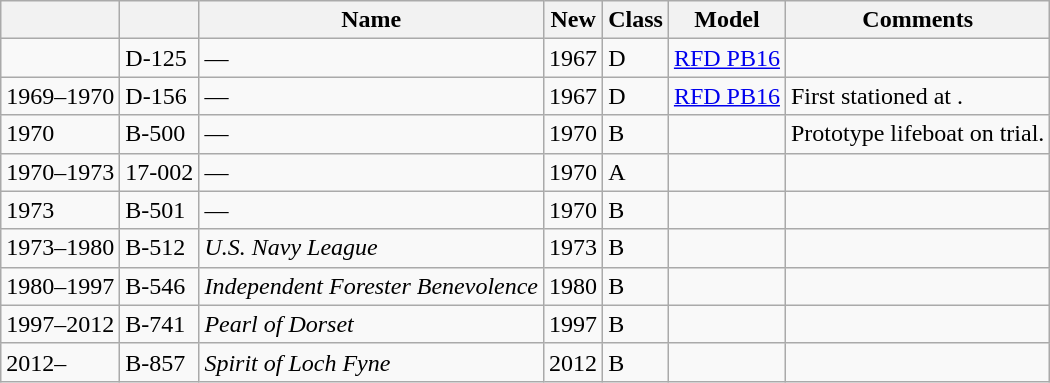<table class="wikitable sortable">
<tr>
<th></th>
<th></th>
<th>Name</th>
<th>New</th>
<th>Class</th>
<th>Model</th>
<th class=unsortable>Comments</th>
</tr>
<tr>
<td></td>
<td>D-125</td>
<td>—</td>
<td>1967</td>
<td>D</td>
<td><a href='#'>RFD PB16</a></td>
<td></td>
</tr>
<tr>
<td>1969–1970</td>
<td>D-156</td>
<td>—</td>
<td>1967</td>
<td>D</td>
<td><a href='#'>RFD PB16</a></td>
<td>First stationed at .</td>
</tr>
<tr>
<td>1970</td>
<td>B-500</td>
<td>—</td>
<td>1970</td>
<td>B</td>
<td></td>
<td>Prototype lifeboat on trial.</td>
</tr>
<tr>
<td>1970–1973</td>
<td>17-002</td>
<td>—</td>
<td>1970</td>
<td>A</td>
<td></td>
<td></td>
</tr>
<tr>
<td>1973</td>
<td>B-501</td>
<td>—</td>
<td>1970</td>
<td>B</td>
<td></td>
<td></td>
</tr>
<tr>
<td>1973–1980</td>
<td>B-512</td>
<td><em>U.S. Navy League</em></td>
<td>1973</td>
<td>B</td>
<td></td>
<td></td>
</tr>
<tr>
<td>1980–1997</td>
<td>B-546</td>
<td><em>Independent Forester Benevolence</em></td>
<td>1980</td>
<td>B</td>
<td></td>
<td></td>
</tr>
<tr>
<td>1997–2012</td>
<td>B-741</td>
<td><em>Pearl of Dorset</em></td>
<td>1997</td>
<td>B</td>
<td></td>
<td></td>
</tr>
<tr>
<td>2012–</td>
<td>B-857</td>
<td><em>Spirit of Loch Fyne</em></td>
<td>2012</td>
<td>B</td>
<td></td>
<td></td>
</tr>
</table>
